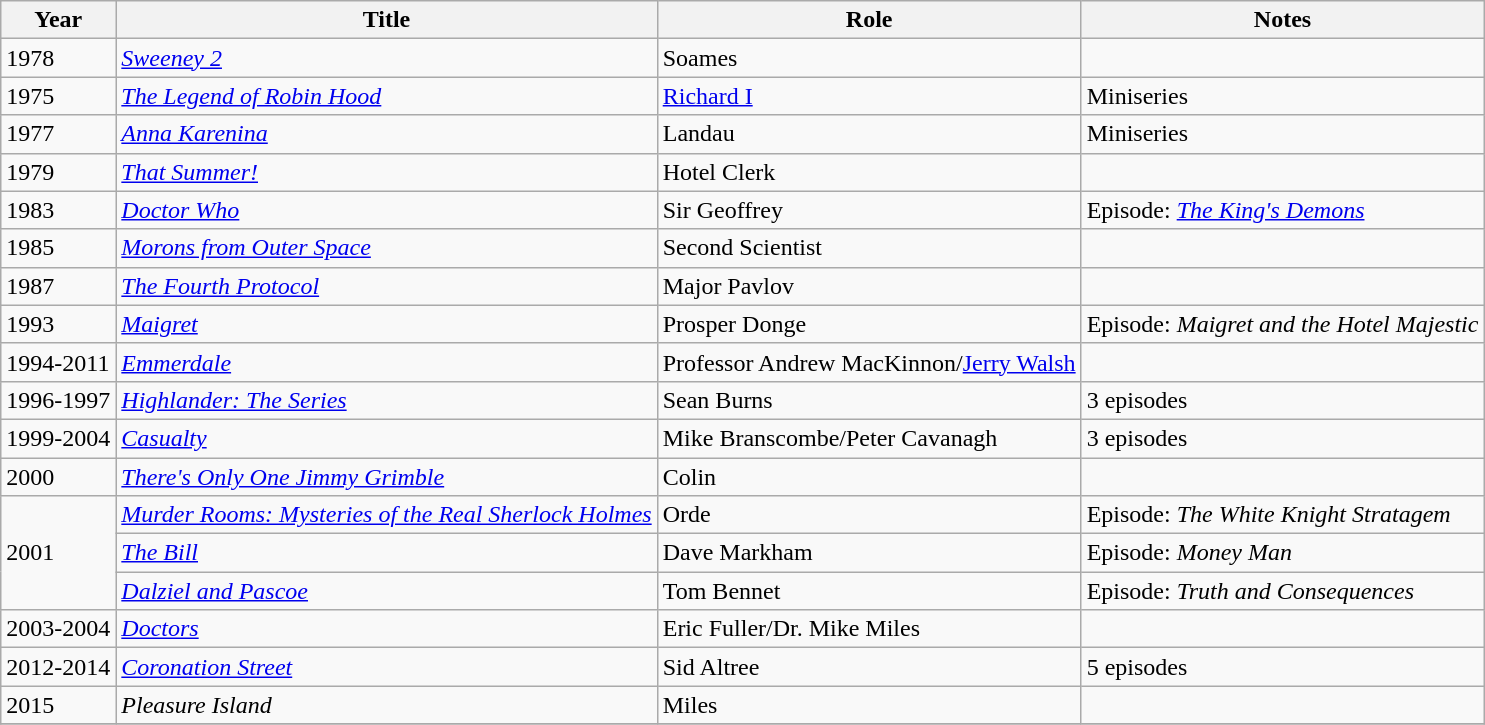<table class = "wikitable">
<tr>
<th>Year</th>
<th>Title</th>
<th>Role</th>
<th>Notes</th>
</tr>
<tr>
<td>1978</td>
<td><em><a href='#'>Sweeney 2</a></em></td>
<td>Soames</td>
<td></td>
</tr>
<tr>
<td>1975</td>
<td><em><a href='#'>The Legend of Robin Hood</a></em></td>
<td><a href='#'>Richard I</a></td>
<td>Miniseries</td>
</tr>
<tr>
<td>1977</td>
<td><em><a href='#'>Anna Karenina</a></em></td>
<td>Landau</td>
<td>Miniseries</td>
</tr>
<tr>
<td>1979</td>
<td><em><a href='#'>That Summer!</a></em></td>
<td>Hotel Clerk</td>
<td></td>
</tr>
<tr>
<td>1983</td>
<td><em><a href='#'>Doctor Who</a></em></td>
<td>Sir Geoffrey</td>
<td>Episode: <em><a href='#'>The King's Demons</a></em></td>
</tr>
<tr>
<td>1985</td>
<td><em><a href='#'>Morons from Outer Space</a></em></td>
<td>Second Scientist</td>
<td></td>
</tr>
<tr>
<td>1987</td>
<td><em><a href='#'>The Fourth Protocol</a></em></td>
<td>Major Pavlov</td>
<td></td>
</tr>
<tr>
<td>1993</td>
<td><em><a href='#'>Maigret</a></em></td>
<td>Prosper Donge</td>
<td>Episode: <em>Maigret and the Hotel Majestic</em></td>
</tr>
<tr>
<td>1994-2011</td>
<td><em><a href='#'>Emmerdale</a></em></td>
<td>Professor Andrew MacKinnon/<a href='#'>Jerry Walsh</a></td>
<td></td>
</tr>
<tr>
<td>1996-1997</td>
<td><em><a href='#'>Highlander: The Series</a></em></td>
<td>Sean Burns</td>
<td>3 episodes</td>
</tr>
<tr>
<td>1999-2004</td>
<td><em><a href='#'>Casualty</a></em></td>
<td>Mike Branscombe/Peter Cavanagh</td>
<td>3 episodes</td>
</tr>
<tr>
<td>2000</td>
<td><em><a href='#'>There's Only One Jimmy Grimble</a></em></td>
<td>Colin</td>
<td></td>
</tr>
<tr>
<td rowspan=3>2001</td>
<td><em><a href='#'>Murder Rooms: Mysteries of the Real Sherlock Holmes</a></em></td>
<td>Orde</td>
<td>Episode: <em>The White Knight Stratagem</em></td>
</tr>
<tr>
<td><em><a href='#'>The Bill</a></em></td>
<td>Dave Markham</td>
<td>Episode: <em>Money Man</em></td>
</tr>
<tr>
<td><em><a href='#'>Dalziel and Pascoe</a></em></td>
<td>Tom Bennet</td>
<td>Episode: <em>Truth and Consequences</em></td>
</tr>
<tr>
<td>2003-2004</td>
<td><em><a href='#'>Doctors</a></em></td>
<td>Eric Fuller/Dr. Mike Miles</td>
<td></td>
</tr>
<tr>
<td>2012-2014</td>
<td><em><a href='#'>Coronation Street</a></em></td>
<td>Sid Altree</td>
<td>5 episodes</td>
</tr>
<tr>
<td>2015</td>
<td><em>Pleasure Island</em></td>
<td>Miles</td>
<td></td>
</tr>
<tr>
</tr>
</table>
